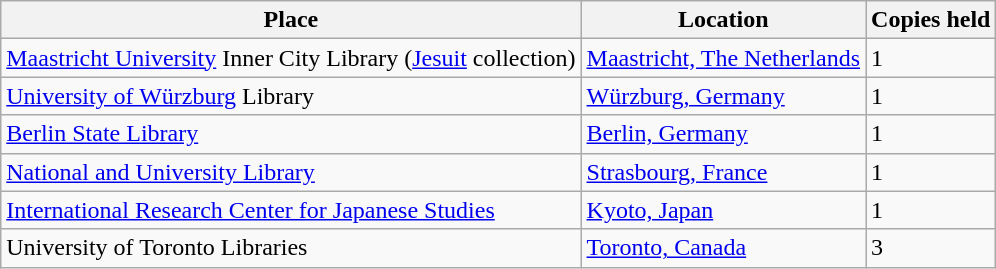<table class="wikitable">
<tr>
<th>Place</th>
<th>Location</th>
<th>Copies held</th>
</tr>
<tr>
<td><a href='#'>Maastricht University</a> Inner City Library (<a href='#'>Jesuit</a> collection)</td>
<td><a href='#'>Maastricht, The Netherlands</a></td>
<td>1</td>
</tr>
<tr>
<td><a href='#'>University of Würzburg</a> Library</td>
<td><a href='#'>Würzburg, Germany</a></td>
<td>1</td>
</tr>
<tr>
<td><a href='#'>Berlin State Library</a></td>
<td><a href='#'>Berlin, Germany</a></td>
<td>1</td>
</tr>
<tr>
<td><a href='#'>National and University Library</a></td>
<td><a href='#'>Strasbourg, France</a></td>
<td>1</td>
</tr>
<tr>
<td><a href='#'>International Research Center for Japanese Studies</a></td>
<td><a href='#'>Kyoto, Japan</a></td>
<td>1</td>
</tr>
<tr>
<td>University of Toronto Libraries</td>
<td><a href='#'>Toronto, Canada</a></td>
<td>3</td>
</tr>
</table>
